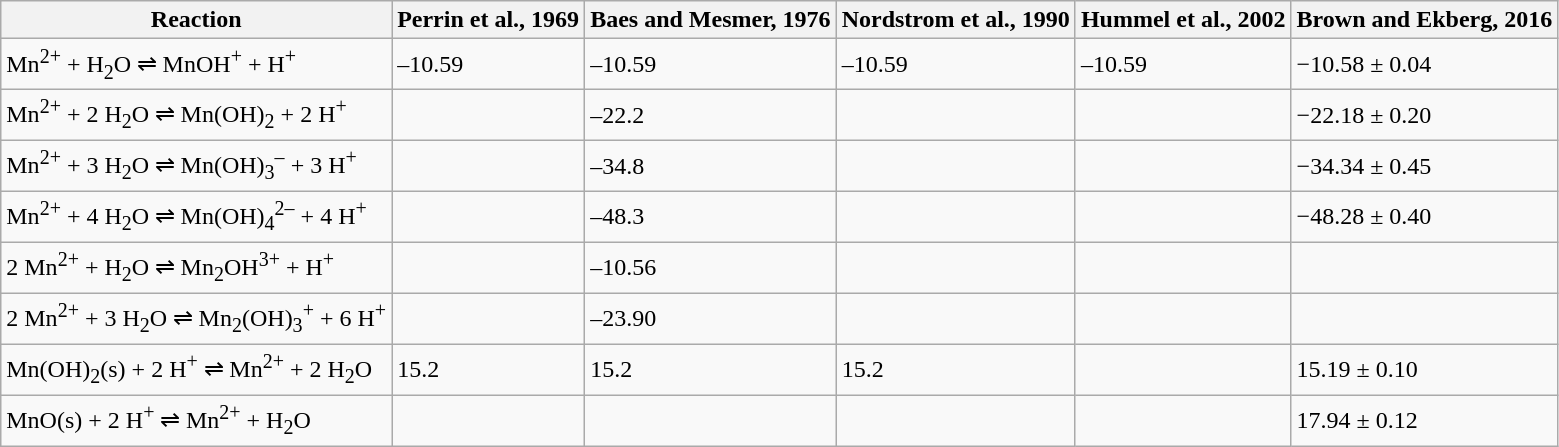<table class="wikitable">
<tr>
<th>Reaction</th>
<th>Perrin et al., 1969</th>
<th>Baes and Mesmer, 1976</th>
<th>Nordstrom et al., 1990</th>
<th>Hummel et al., 2002</th>
<th>Brown and Ekberg, 2016</th>
</tr>
<tr>
<td>Mn<sup>2+</sup> + H<sub>2</sub>O ⇌ MnOH<sup>+</sup> + H<sup>+</sup></td>
<td>–10.59</td>
<td>–10.59</td>
<td>–10.59</td>
<td>–10.59</td>
<td>−10.58 ± 0.04</td>
</tr>
<tr>
<td>Mn<sup>2+</sup> + 2 H<sub>2</sub>O ⇌ Mn(OH)<sub>2</sub> + 2 H<sup>+</sup></td>
<td></td>
<td>–22.2</td>
<td></td>
<td></td>
<td>−22.18 ± 0.20</td>
</tr>
<tr>
<td>Mn<sup>2+</sup> + 3 H<sub>2</sub>O ⇌ Mn(OH)<sub>3</sub><sup>–</sup> + 3 H<sup>+</sup></td>
<td></td>
<td>–34.8</td>
<td></td>
<td></td>
<td>−34.34 ± 0.45</td>
</tr>
<tr>
<td>Mn<sup>2+</sup> + 4 H<sub>2</sub>O ⇌ Mn(OH)<sub>4</sub><sup>2–</sup> + 4 H<sup>+</sup></td>
<td></td>
<td>–48.3</td>
<td></td>
<td></td>
<td>−48.28 ± 0.40</td>
</tr>
<tr>
<td>2 Mn<sup>2+</sup> + H<sub>2</sub>O ⇌ Mn<sub>2</sub>OH<sup>3+</sup> + H<sup>+</sup></td>
<td></td>
<td>–10.56</td>
<td></td>
<td></td>
<td></td>
</tr>
<tr>
<td>2 Mn<sup>2+</sup> + 3 H<sub>2</sub>O ⇌ Mn<sub>2</sub>(OH)<sub>3</sub><sup>+</sup> + 6 H<sup>+</sup></td>
<td></td>
<td>–23.90</td>
<td></td>
<td></td>
<td></td>
</tr>
<tr>
<td>Mn(OH)<sub>2</sub>(s) + 2 H<sup>+</sup> ⇌ Mn<sup>2+</sup> + 2 H<sub>2</sub>O</td>
<td>15.2</td>
<td>15.2</td>
<td>15.2</td>
<td></td>
<td>15.19 ± 0.10</td>
</tr>
<tr>
<td>MnO(s) + 2 H<sup>+</sup> ⇌ Mn<sup>2+</sup> + H<sub>2</sub>O</td>
<td></td>
<td></td>
<td></td>
<td></td>
<td>17.94 ± 0.12</td>
</tr>
</table>
